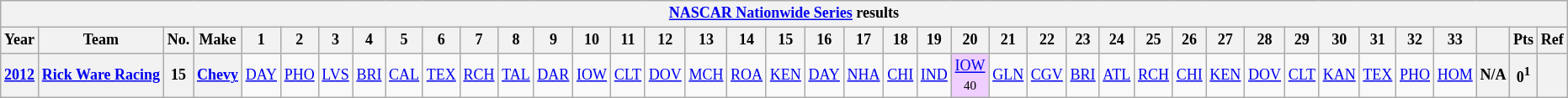<table class="wikitable" style="text-align:center; font-size:75%">
<tr>
<th colspan="42"><a href='#'>NASCAR Nationwide Series</a> results</th>
</tr>
<tr>
<th>Year</th>
<th>Team</th>
<th>No.</th>
<th>Make</th>
<th>1</th>
<th>2</th>
<th>3</th>
<th>4</th>
<th>5</th>
<th>6</th>
<th>7</th>
<th>8</th>
<th>9</th>
<th>10</th>
<th>11</th>
<th>12</th>
<th>13</th>
<th>14</th>
<th>15</th>
<th>16</th>
<th>17</th>
<th>18</th>
<th>19</th>
<th>20</th>
<th>21</th>
<th>22</th>
<th>23</th>
<th>24</th>
<th>25</th>
<th>26</th>
<th>27</th>
<th>28</th>
<th>29</th>
<th>30</th>
<th>31</th>
<th>32</th>
<th>33</th>
<th></th>
<th>Pts</th>
<th>Ref</th>
</tr>
<tr>
<th><a href='#'>2012</a></th>
<th><a href='#'>Rick Ware Racing</a></th>
<th>15</th>
<th><a href='#'>Chevy</a></th>
<td><a href='#'>DAY</a></td>
<td><a href='#'>PHO</a></td>
<td><a href='#'>LVS</a></td>
<td><a href='#'>BRI</a></td>
<td><a href='#'>CAL</a></td>
<td><a href='#'>TEX</a></td>
<td><a href='#'>RCH</a></td>
<td><a href='#'>TAL</a></td>
<td><a href='#'>DAR</a></td>
<td><a href='#'>IOW</a></td>
<td><a href='#'>CLT</a></td>
<td><a href='#'>DOV</a></td>
<td><a href='#'>MCH</a></td>
<td><a href='#'>ROA</a></td>
<td><a href='#'>KEN</a></td>
<td><a href='#'>DAY</a></td>
<td><a href='#'>NHA</a></td>
<td><a href='#'>CHI</a></td>
<td><a href='#'>IND</a></td>
<td style="background:#EFCFFF;"><a href='#'>IOW</a><br><small>40</small></td>
<td><a href='#'>GLN</a></td>
<td><a href='#'>CGV</a></td>
<td><a href='#'>BRI</a></td>
<td><a href='#'>ATL</a></td>
<td><a href='#'>RCH</a></td>
<td><a href='#'>CHI</a></td>
<td><a href='#'>KEN</a></td>
<td><a href='#'>DOV</a></td>
<td><a href='#'>CLT</a></td>
<td><a href='#'>KAN</a></td>
<td><a href='#'>TEX</a></td>
<td><a href='#'>PHO</a></td>
<td><a href='#'>HOM</a></td>
<th>N/A</th>
<th>0<sup>1</sup></th>
<th></th>
</tr>
</table>
